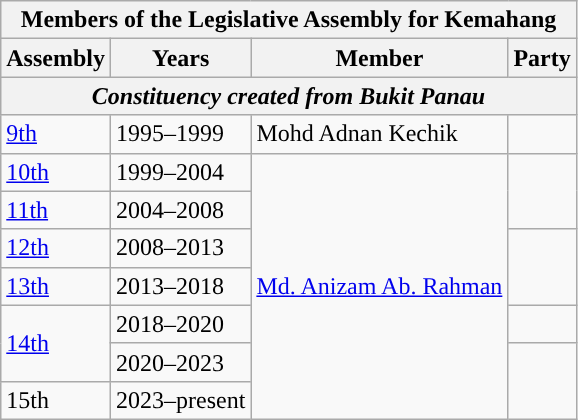<table class="wikitable">
<tr>
<th colspan="4">Members of the Legislative Assembly for Kemahang</th>
</tr>
<tr>
<th>Assembly</th>
<th>Years</th>
<th>Member</th>
<th>Party</th>
</tr>
<tr>
<th colspan="4" align="center"><em>Constituency created from Bukit Panau</em></th>
</tr>
<tr>
<td><a href='#'>9th</a></td>
<td>1995–1999</td>
<td>Mohd Adnan Kechik</td>
<td></td>
</tr>
<tr>
<td><a href='#'>10th</a></td>
<td>1999–2004</td>
<td rowspan="7"><a href='#'>Md. Anizam Ab. Rahman</a></td>
<td rowspan="2"></td>
</tr>
<tr>
<td><a href='#'>11th</a></td>
<td>2004–2008</td>
</tr>
<tr>
<td><a href='#'>12th</a></td>
<td>2008–2013</td>
<td rowspan=2></td>
</tr>
<tr>
<td><a href='#'>13th</a></td>
<td>2013–2018</td>
</tr>
<tr>
<td rowspan="2"><a href='#'>14th</a></td>
<td>2018–2020</td>
<td></td>
</tr>
<tr>
<td>2020–2023</td>
<td rowspan="2"></td>
</tr>
<tr>
<td>15th</td>
<td>2023–present</td>
</tr>
</table>
